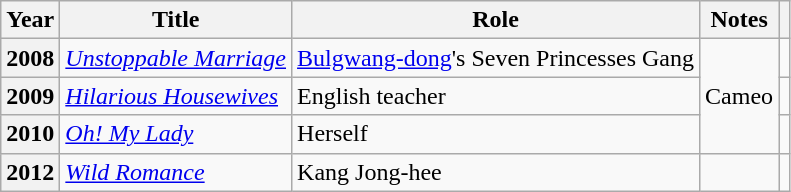<table class="wikitable plainrowheaders sortable">
<tr>
<th scope="col">Year</th>
<th scope="col">Title</th>
<th scope="col">Role</th>
<th scope="col">Notes</th>
<th scope="col" class="unsortable"></th>
</tr>
<tr>
<th scope="row">2008</th>
<td><em><a href='#'>Unstoppable Marriage</a></em></td>
<td><a href='#'>Bulgwang-dong</a>'s Seven Princesses Gang</td>
<td rowspan="3">Cameo</td>
<td style="text-align:center"></td>
</tr>
<tr>
<th scope="row">2009</th>
<td><em><a href='#'>Hilarious Housewives</a></em></td>
<td>English teacher</td>
<td style="text-align:center"></td>
</tr>
<tr>
<th scope="row">2010</th>
<td><em><a href='#'>Oh! My Lady</a></em></td>
<td>Herself</td>
<td style="text-align:center"></td>
</tr>
<tr>
<th scope="row">2012</th>
<td><em><a href='#'>Wild Romance</a></em></td>
<td>Kang Jong-hee</td>
<td></td>
<td style="text-align:center"></td>
</tr>
</table>
